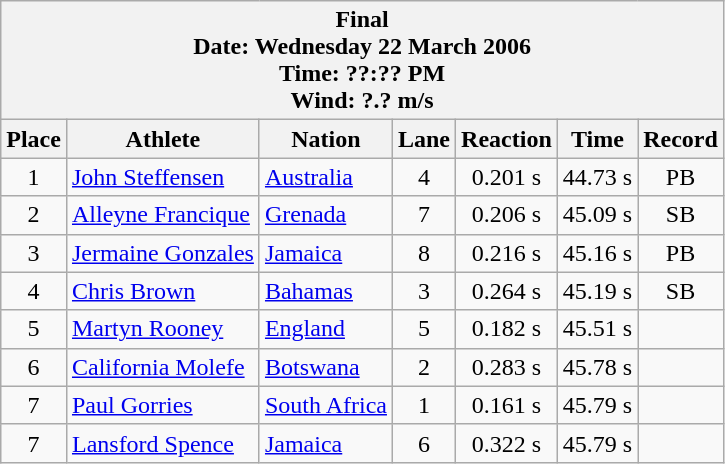<table class="wikitable">
<tr>
<th colspan=7>Final <br> Date: Wednesday 22 March 2006 <br> Time: ??:?? PM <br> Wind: ?.? m/s</th>
</tr>
<tr>
<th>Place</th>
<th>Athlete</th>
<th>Nation</th>
<th>Lane</th>
<th>Reaction</th>
<th>Time</th>
<th>Record</th>
</tr>
<tr>
<td align="center">1</td>
<td align="left"><a href='#'>John Steffensen</a></td>
<td align="left"> <a href='#'>Australia</a></td>
<td align="center">4</td>
<td align="center">0.201 s</td>
<td align="center">44.73 s</td>
<td align="center">PB</td>
</tr>
<tr>
<td align="center">2</td>
<td align="left"><a href='#'>Alleyne Francique</a></td>
<td align="left"> <a href='#'>Grenada</a></td>
<td align="center">7</td>
<td align="center">0.206 s</td>
<td align="center">45.09 s</td>
<td align="center">SB</td>
</tr>
<tr>
<td align="center">3</td>
<td align="left"><a href='#'>Jermaine Gonzales</a></td>
<td align="left"> <a href='#'>Jamaica</a></td>
<td align="center">8</td>
<td align="center">0.216 s</td>
<td align="center">45.16 s</td>
<td align="center">PB</td>
</tr>
<tr>
<td align="center">4</td>
<td align="left"><a href='#'>Chris Brown</a></td>
<td align="left"> <a href='#'>Bahamas</a></td>
<td align="center">3</td>
<td align="center">0.264 s</td>
<td align="center">45.19 s</td>
<td align="center">SB</td>
</tr>
<tr>
<td align="center">5</td>
<td align="left"><a href='#'>Martyn Rooney</a></td>
<td align="left"> <a href='#'>England</a></td>
<td align="center">5</td>
<td align="center">0.182 s</td>
<td align="center">45.51 s</td>
<td align="center"></td>
</tr>
<tr>
<td align="center">6</td>
<td align="left"><a href='#'>California Molefe</a></td>
<td align="left"> <a href='#'>Botswana</a></td>
<td align="center">2</td>
<td align="center">0.283 s</td>
<td align="center">45.78 s</td>
<td align="center"></td>
</tr>
<tr>
<td align="center">7</td>
<td align="left"><a href='#'>Paul Gorries</a></td>
<td align="left"> <a href='#'>South Africa</a></td>
<td align="center">1</td>
<td align="center">0.161 s</td>
<td align="center">45.79 s</td>
<td align="center"></td>
</tr>
<tr>
<td align="center">7</td>
<td align="left"><a href='#'>Lansford Spence</a></td>
<td align="left"> <a href='#'>Jamaica</a></td>
<td align="center">6</td>
<td align="center">0.322 s</td>
<td align="center">45.79 s</td>
<td align="center"></td>
</tr>
</table>
